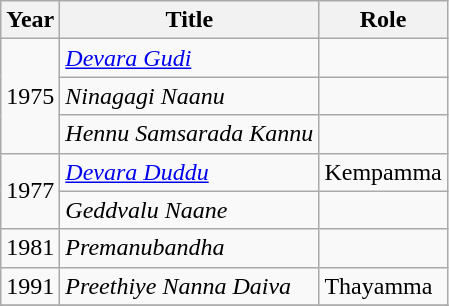<table class="wikitable">
<tr style="text-align:center;">
<th>Year</th>
<th>Title</th>
<th>Role</th>
</tr>
<tr>
<td rowspan="3">1975</td>
<td><em><a href='#'>Devara Gudi</a></em></td>
<td></td>
</tr>
<tr>
<td><em>Ninagagi Naanu</em></td>
<td></td>
</tr>
<tr>
<td><em>Hennu Samsarada Kannu</em></td>
<td></td>
</tr>
<tr>
<td rowspan="2">1977</td>
<td><em><a href='#'>Devara Duddu</a></em></td>
<td>Kempamma</td>
</tr>
<tr>
<td><em>Geddvalu Naane</em></td>
<td></td>
</tr>
<tr>
<td>1981</td>
<td><em>Premanubandha</em></td>
<td></td>
</tr>
<tr>
<td>1991</td>
<td><em>Preethiye Nanna Daiva</em></td>
<td>Thayamma</td>
</tr>
<tr>
</tr>
</table>
